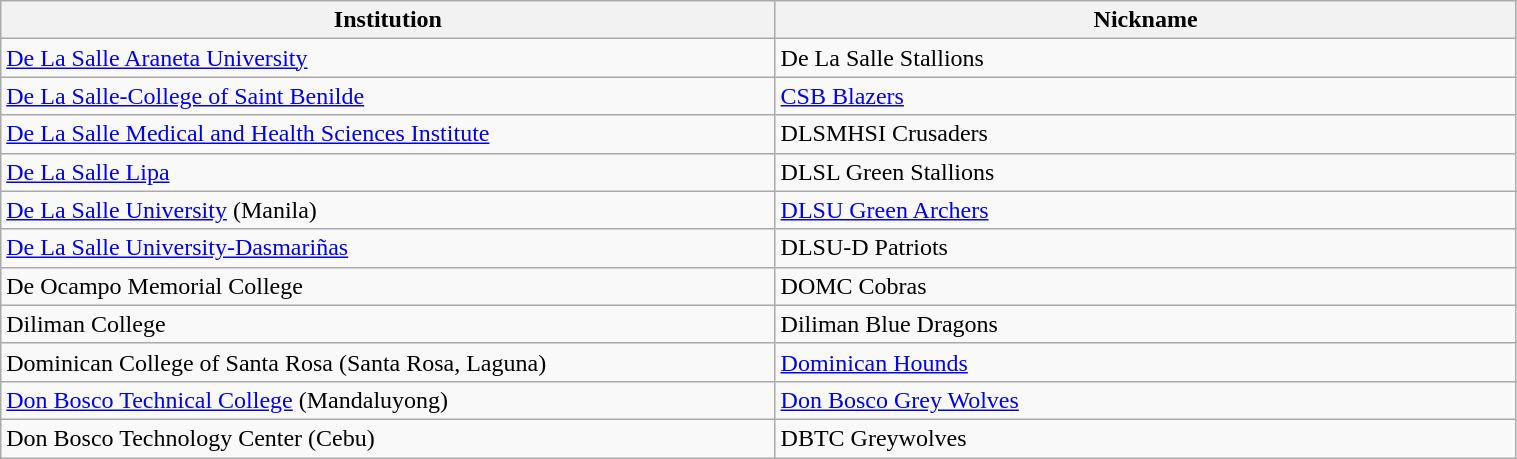<table class="wikitable" style="width: 80%">
<tr>
<th width=7%>Institution</th>
<th width=7%>Nickname</th>
</tr>
<tr>
<td><a href='#'>De La Salle Araneta University</a></td>
<td>De La Salle Stallions</td>
</tr>
<tr>
<td><a href='#'>De La Salle-College of Saint Benilde</a></td>
<td><a href='#'>CSB Blazers</a></td>
</tr>
<tr>
<td><a href='#'>De La Salle Medical and Health Sciences Institute</a></td>
<td>DLSMHSI Crusaders</td>
</tr>
<tr>
<td><a href='#'>De La Salle Lipa</a></td>
<td>DLSL Green Stallions</td>
</tr>
<tr>
<td><a href='#'>De La Salle University</a> (Manila)</td>
<td><a href='#'>DLSU Green Archers</a></td>
</tr>
<tr>
<td><a href='#'>De La Salle University-Dasmariñas</a></td>
<td>DLSU-D Patriots</td>
</tr>
<tr>
<td>De Ocampo Memorial College</td>
<td>DOMC Cobras</td>
</tr>
<tr>
<td>Diliman College</td>
<td>Diliman Blue Dragons</td>
</tr>
<tr>
<td>Dominican College of Santa Rosa (Santa Rosa, Laguna)</td>
<td><a href='#'>Dominican Hounds</a></td>
</tr>
<tr>
<td><a href='#'>Don Bosco Technical College</a> (Mandaluyong)</td>
<td><a href='#'>Don Bosco Grey Wolves</a></td>
</tr>
<tr>
<td>Don Bosco Technology Center (Cebu)</td>
<td>DBTC Greywolves</td>
</tr>
</table>
